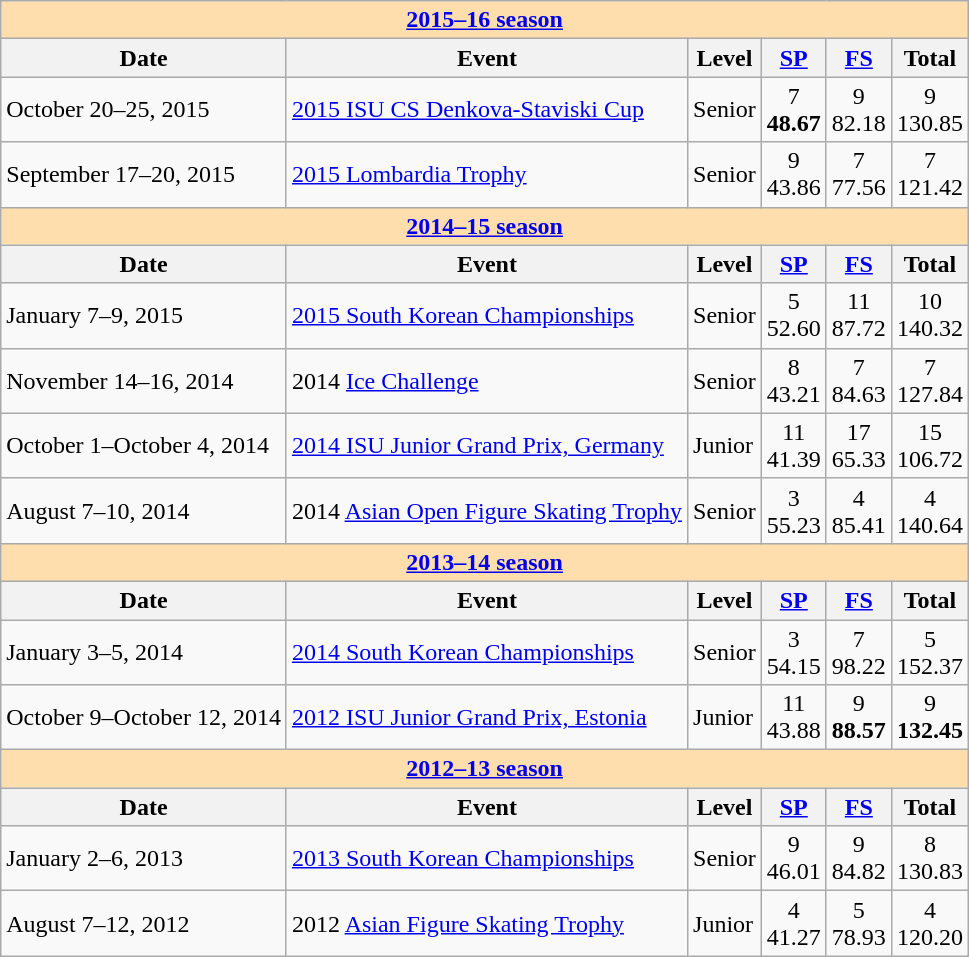<table class="wikitable">
<tr>
<th style="background-color: #ffdead;" colspan=6 align=center><a href='#'>2015–16 season</a></th>
</tr>
<tr>
<th>Date</th>
<th>Event</th>
<th>Level</th>
<th><a href='#'>SP</a></th>
<th><a href='#'>FS</a></th>
<th>Total</th>
</tr>
<tr>
<td>October 20–25, 2015</td>
<td><a href='#'>2015 ISU CS Denkova-Staviski Cup</a></td>
<td>Senior</td>
<td align="center">7 <br> <strong>48.67</strong></td>
<td align="center">9 <br> 82.18</td>
<td align="center">9 <br> 130.85</td>
</tr>
<tr>
<td>September 17–20, 2015</td>
<td><a href='#'>2015 Lombardia Trophy</a></td>
<td>Senior</td>
<td align="center">9<br>43.86</td>
<td align="center">7<br>77.56</td>
<td align="center">7 <br> 121.42</td>
</tr>
<tr>
<th style="background-color: #ffdead;" colspan=6 align=center><a href='#'>2014–15 season</a></th>
</tr>
<tr>
<th>Date</th>
<th>Event</th>
<th>Level</th>
<th><a href='#'>SP</a></th>
<th><a href='#'>FS</a></th>
<th>Total</th>
</tr>
<tr>
<td>January 7–9, 2015</td>
<td><a href='#'>2015 South Korean Championships</a></td>
<td>Senior</td>
<td align=center>5 <br> 52.60</td>
<td align=center>11 <br> 87.72</td>
<td align=center>10 <br> 140.32</td>
</tr>
<tr>
<td>November 14–16, 2014</td>
<td>2014 <a href='#'>Ice Challenge</a></td>
<td>Senior</td>
<td align=center>8 <br> 43.21</td>
<td align=center>7 <br> 84.63</td>
<td align=center>7 <br> 127.84</td>
</tr>
<tr>
<td>October 1–October 4, 2014</td>
<td><a href='#'>2014 ISU Junior Grand Prix, Germany</a></td>
<td>Junior</td>
<td align=center>11 <br> 41.39</td>
<td align=center>17 <br> 65.33</td>
<td align=center>15 <br> 106.72</td>
</tr>
<tr>
<td>August 7–10, 2014</td>
<td>2014 <a href='#'>Asian Open Figure Skating Trophy</a></td>
<td>Senior</td>
<td align=center>3 <br> 55.23</td>
<td align=center>4 <br> 85.41</td>
<td align=center>4 <br> 140.64</td>
</tr>
<tr>
<th style="background-color: #ffdead;" colspan=6 align=center><a href='#'>2013–14 season</a></th>
</tr>
<tr>
<th>Date</th>
<th>Event</th>
<th>Level</th>
<th><a href='#'>SP</a></th>
<th><a href='#'>FS</a></th>
<th>Total</th>
</tr>
<tr>
<td>January 3–5, 2014</td>
<td><a href='#'>2014 South Korean Championships</a></td>
<td>Senior</td>
<td align=center>3 <br> 54.15</td>
<td align=center>7 <br> 98.22</td>
<td align=center>5 <br> 152.37</td>
</tr>
<tr>
<td>October 9–October 12, 2014</td>
<td><a href='#'>2012 ISU Junior Grand Prix, Estonia</a></td>
<td>Junior</td>
<td align=center>11 <br> 43.88</td>
<td align=center>9 <br> <strong>88.57</strong></td>
<td align=center>9 <br> <strong>132.45</strong></td>
</tr>
<tr>
<th style="background-color: #ffdead;" colspan=6 align=center><a href='#'>2012–13 season</a></th>
</tr>
<tr>
<th>Date</th>
<th>Event</th>
<th>Level</th>
<th><a href='#'>SP</a></th>
<th><a href='#'>FS</a></th>
<th>Total</th>
</tr>
<tr>
<td>January 2–6, 2013</td>
<td><a href='#'>2013 South Korean Championships</a></td>
<td>Senior</td>
<td align=center>9 <br> 46.01</td>
<td align=center>9 <br> 84.82</td>
<td align=center>8 <br> 130.83</td>
</tr>
<tr>
<td>August 7–12, 2012</td>
<td>2012 <a href='#'>Asian Figure Skating Trophy</a></td>
<td>Junior</td>
<td align=center>4 <br> 41.27</td>
<td align=center>5 <br> 78.93</td>
<td align=center>4 <br> 120.20</td>
</tr>
</table>
